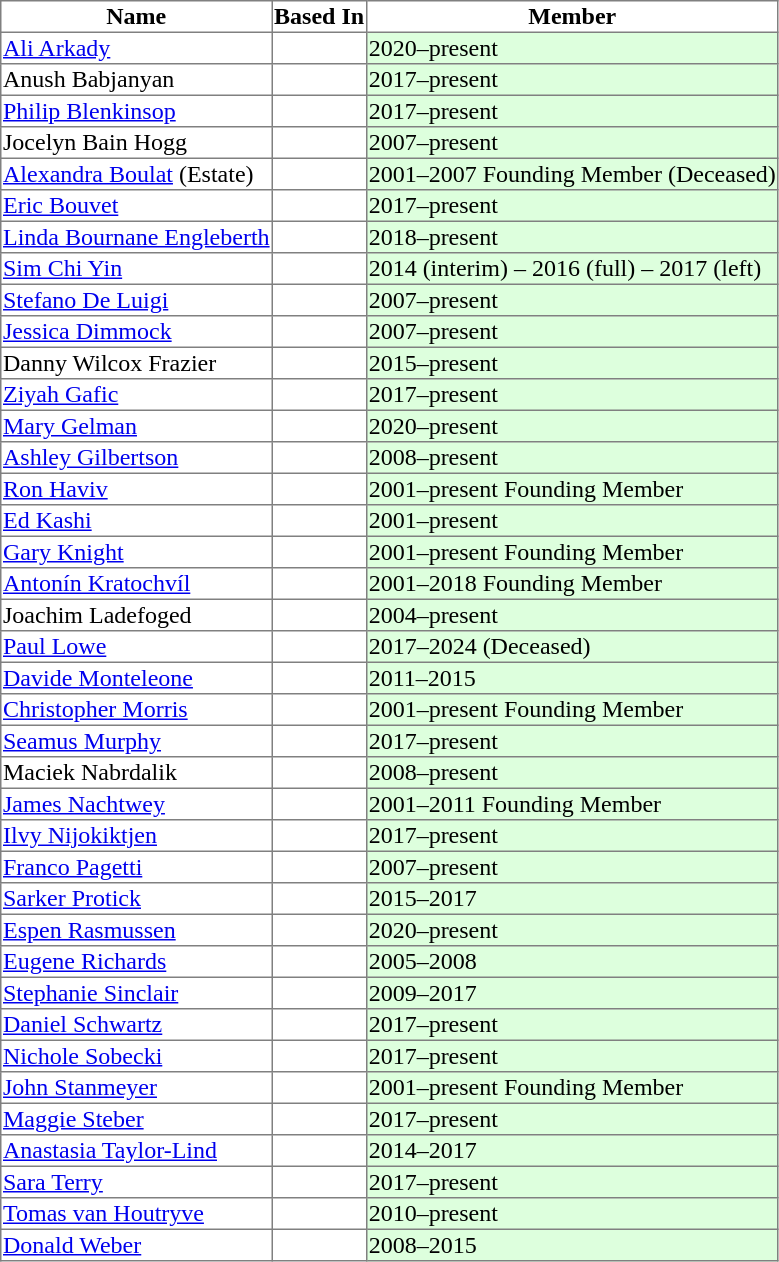<table class="sortable" border="1" style="border-collapse:collapse;">
<tr>
<th>Name</th>
<th>Based In</th>
<th>Member</th>
</tr>
<tr>
<td><a href='#'>Ali Arkady</a></td>
<td></td>
<td style="background:#dfd;">2020–present</td>
</tr>
<tr>
<td>Anush Babjanyan</td>
<td></td>
<td style="background:#dfd;">2017–present</td>
</tr>
<tr>
<td><a href='#'>Philip Blenkinsop</a></td>
<td></td>
<td style="background:#dfd;">2017–present</td>
</tr>
<tr>
<td>Jocelyn Bain Hogg</td>
<td></td>
<td style="background:#dfd;">2007–present</td>
</tr>
<tr>
<td><a href='#'>Alexandra Boulat</a> (Estate)</td>
<td></td>
<td style="background:#dfd">2001–2007 Founding Member (Deceased)</td>
</tr>
<tr>
<td><a href='#'>Eric Bouvet</a></td>
<td></td>
<td style="background:#dfd;">2017–present</td>
</tr>
<tr>
<td><a href='#'>Linda Bournane Engleberth</a></td>
<td></td>
<td style="background:#dfd;">2018–present</td>
</tr>
<tr>
<td><a href='#'>Sim Chi Yin</a></td>
<td></td>
<td style="background:#dfd">2014 (interim) – 2016 (full) – 2017 (left)</td>
</tr>
<tr>
<td><a href='#'>Stefano De Luigi</a></td>
<td></td>
<td style="background:#dfd;">2007–present</td>
</tr>
<tr>
<td><a href='#'>Jessica Dimmock</a></td>
<td></td>
<td style="background:#dfd;">2007–present</td>
</tr>
<tr>
<td>Danny Wilcox Frazier</td>
<td></td>
<td style="background:#dfd;">2015–present</td>
</tr>
<tr>
<td><a href='#'>Ziyah Gafic</a></td>
<td></td>
<td style="background:#dfd;">2017–present</td>
</tr>
<tr>
<td><a href='#'>Mary Gelman</a></td>
<td></td>
<td style="background:#dfd;">2020–present</td>
</tr>
<tr>
<td><a href='#'>Ashley Gilbertson</a></td>
<td></td>
<td style="background:#dfd;">2008–present</td>
</tr>
<tr>
<td><a href='#'>Ron Haviv</a></td>
<td></td>
<td style="background:#dfd;">2001–present  Founding Member</td>
</tr>
<tr>
<td><a href='#'>Ed Kashi</a></td>
<td></td>
<td style="background:#dfd;">2001–present</td>
</tr>
<tr>
<td><a href='#'>Gary Knight</a></td>
<td></td>
<td style="background:#dfd;">2001–present  Founding Member</td>
</tr>
<tr>
<td><a href='#'>Antonín Kratochvíl</a></td>
<td></td>
<td style="background:#dfd">2001–2018 Founding Member</td>
</tr>
<tr>
<td>Joachim Ladefoged</td>
<td></td>
<td style="background:#dfd;">2004–present</td>
</tr>
<tr>
<td><a href='#'> Paul Lowe</a></td>
<td></td>
<td style="background:#dfd;">2017–2024 (Deceased)</td>
</tr>
<tr>
<td><a href='#'>Davide Monteleone</a></td>
<td></td>
<td style="background:#dfd;">2011–2015</td>
</tr>
<tr>
<td><a href='#'>Christopher Morris</a></td>
<td></td>
<td style="background:#dfd;">2001–present  Founding Member</td>
</tr>
<tr>
<td><a href='#'>Seamus Murphy</a></td>
<td></td>
<td style="background:#dfd;">2017–present</td>
</tr>
<tr>
<td>Maciek Nabrdalik</td>
<td></td>
<td style="background:#dfd;">2008–present</td>
</tr>
<tr>
<td><a href='#'>James Nachtwey</a></td>
<td></td>
<td style="background:#dfd;">2001–2011  Founding Member</td>
</tr>
<tr>
<td><a href='#'>Ilvy Nijokiktjen</a></td>
<td></td>
<td style="background:#dfd;">2017–present</td>
</tr>
<tr>
<td><a href='#'>Franco Pagetti</a></td>
<td></td>
<td style="background:#dfd;">2007–present</td>
</tr>
<tr>
<td><a href='#'>Sarker Protick</a></td>
<td></td>
<td style="background:#dfd;">2015–2017</td>
</tr>
<tr>
<td><a href='#'>Espen Rasmussen</a></td>
<td></td>
<td style="background:#dfd;">2020–present</td>
</tr>
<tr>
<td><a href='#'>Eugene Richards</a></td>
<td></td>
<td style="background:#dfd;">2005–2008</td>
</tr>
<tr>
<td><a href='#'>Stephanie Sinclair</a></td>
<td></td>
<td style="background:#dfd;">2009–2017</td>
</tr>
<tr>
<td><a href='#'>Daniel Schwartz</a></td>
<td></td>
<td style="background:#dfd;">2017–present</td>
</tr>
<tr>
<td><a href='#'>Nichole Sobecki</a></td>
<td></td>
<td style="background:#dfd;">2017–present</td>
</tr>
<tr>
<td><a href='#'>John Stanmeyer</a></td>
<td></td>
<td style="background:#dfd;">2001–present  Founding Member</td>
</tr>
<tr>
<td><a href='#'>Maggie Steber</a></td>
<td></td>
<td style="background:#dfd;">2017–present</td>
</tr>
<tr>
<td><a href='#'>Anastasia Taylor-Lind</a></td>
<td></td>
<td style="background:#dfd;">2014–2017</td>
</tr>
<tr>
<td><a href='#'>Sara Terry</a></td>
<td></td>
<td style="background:#dfd;">2017–present</td>
</tr>
<tr>
<td><a href='#'>Tomas van Houtryve</a></td>
<td></td>
<td style="background:#dfd;">2010–present</td>
</tr>
<tr>
<td><a href='#'>Donald Weber</a></td>
<td></td>
<td style="background:#dfd;">2008–2015</td>
</tr>
</table>
